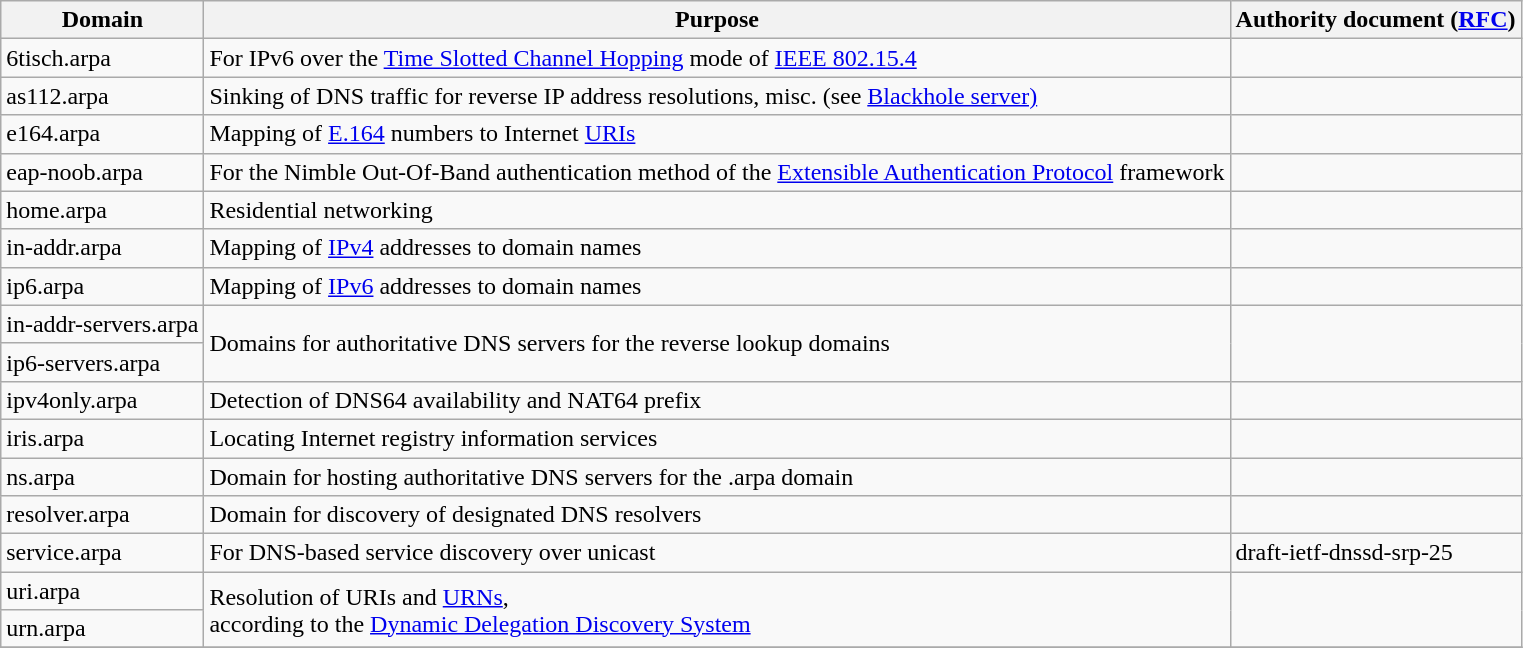<table class=wikitable>
<tr>
<th>Domain</th>
<th>Purpose</th>
<th>Authority document (<a href='#'>RFC</a>)</th>
</tr>
<tr>
<td>6tisch.arpa</td>
<td>For IPv6 over the <a href='#'>Time Slotted Channel Hopping</a> mode of <a href='#'>IEEE 802.15.4</a></td>
<td></td>
</tr>
<tr>
<td>as112.arpa</td>
<td>Sinking of DNS traffic for reverse IP address resolutions, misc. (see <a href='#'>Blackhole server)</a></td>
<td></td>
</tr>
<tr>
<td>e164.arpa</td>
<td>Mapping of <a href='#'>E.164</a> numbers to Internet <a href='#'>URIs</a></td>
<td></td>
</tr>
<tr>
<td>eap-noob.arpa</td>
<td>For the Nimble Out-Of-Band authentication method of the <a href='#'>Extensible Authentication Protocol</a> framework</td>
<td></td>
</tr>
<tr>
<td>home.arpa</td>
<td>Residential networking</td>
<td></td>
</tr>
<tr>
<td>in-addr.arpa</td>
<td>Mapping of <a href='#'>IPv4</a> addresses to domain names</td>
<td></td>
</tr>
<tr>
<td>ip6.arpa</td>
<td>Mapping of <a href='#'>IPv6</a> addresses to domain names</td>
<td></td>
</tr>
<tr>
<td>in-addr-servers.arpa</td>
<td rowspan=2>Domains for authoritative DNS servers for the reverse lookup domains</td>
<td rowspan=2></td>
</tr>
<tr>
<td>ip6-servers.arpa</td>
</tr>
<tr>
<td>ipv4only.arpa</td>
<td>Detection of DNS64 availability and NAT64 prefix</td>
<td></td>
</tr>
<tr>
<td>iris.arpa</td>
<td>Locating Internet registry information services</td>
<td></td>
</tr>
<tr>
<td>ns.arpa</td>
<td>Domain for hosting authoritative DNS servers for the .arpa domain</td>
<td></td>
</tr>
<tr>
<td>resolver.arpa</td>
<td>Domain for discovery of designated DNS resolvers</td>
<td></td>
</tr>
<tr>
<td>service.arpa</td>
<td>For DNS-based service discovery over unicast</td>
<td>draft-ietf-dnssd-srp-25</td>
</tr>
<tr>
<td>uri.arpa</td>
<td rowspan=2>Resolution of URIs and <a href='#'>URNs</a>,<br>according to the <a href='#'>Dynamic Delegation Discovery System</a></td>
<td rowspan=2></td>
</tr>
<tr>
<td>urn.arpa</td>
</tr>
<tr>
</tr>
</table>
